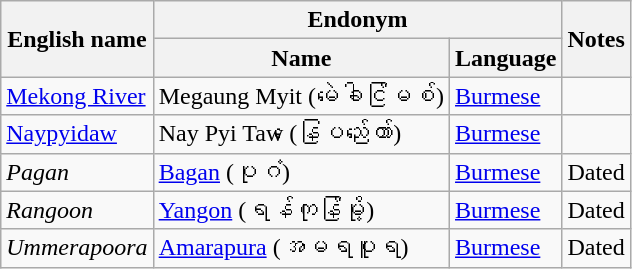<table class="wikitable sortable mw-collapsible">
<tr>
<th rowspan="2">English name</th>
<th colspan="2">Endonym</th>
<th rowspan="2">Notes</th>
</tr>
<tr>
<th>Name</th>
<th>Language</th>
</tr>
<tr>
<td><a href='#'>Mekong River</a></td>
<td>Megaung Myit (မဲခေါင်မြစ်)</td>
<td><a href='#'>Burmese</a></td>
<td></td>
</tr>
<tr>
<td><a href='#'>Naypyidaw</a></td>
<td>Nay Pyi Taw (နေပြည်တော်)</td>
<td><a href='#'>Burmese</a></td>
<td></td>
</tr>
<tr>
<td><em>Pagan</em></td>
<td><a href='#'>Bagan</a> (ပုဂံ)</td>
<td><a href='#'>Burmese</a></td>
<td>Dated</td>
</tr>
<tr>
<td><em>Rangoon</em></td>
<td><a href='#'>Yangon</a> (ရန်ကုန်မြို့)</td>
<td><a href='#'>Burmese</a></td>
<td>Dated</td>
</tr>
<tr>
<td><em>Ummerapoora</em></td>
<td><a href='#'>Amarapura</a> (အမရပူရ)</td>
<td><a href='#'>Burmese</a></td>
<td>Dated</td>
</tr>
</table>
